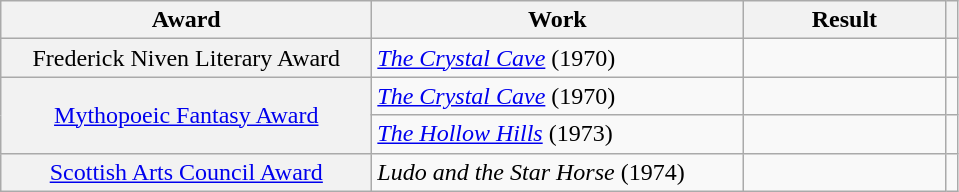<table class="wikitable">
<tr>
<th style="min-width: 15em">Award</th>
<th style="min-width: 15em">Work</th>
<th style="min-width: 8em">Result</th>
<th></th>
</tr>
<tr>
<th style="font-weight: normal">Frederick Niven Literary Award</th>
<td><em><a href='#'>The Crystal Cave</a></em> (1970)</td>
<td></td>
<td style="text-align: center"></td>
</tr>
<tr>
<th style="font-weight: normal" rowspan=2><a href='#'>Mythopoeic Fantasy Award</a></th>
<td><em><a href='#'>The Crystal Cave</a></em> (1970)</td>
<td></td>
<td style="text-align: center"></td>
</tr>
<tr>
<td><em><a href='#'>The Hollow Hills</a></em> (1973)</td>
<td></td>
<td style="text-align: center"></td>
</tr>
<tr>
<th style="font-weight: normal"><a href='#'>Scottish Arts Council Award</a></th>
<td><em>Ludo and the Star Horse</em> (1974)</td>
<td></td>
<td style="text-align: center"></td>
</tr>
</table>
